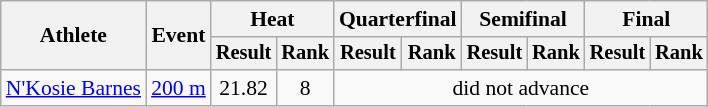<table class="wikitable" style="font-size:90%">
<tr>
<th rowspan="2">Athlete</th>
<th rowspan="2">Event</th>
<th colspan="2">Heat</th>
<th colspan="2">Quarterfinal</th>
<th colspan="2">Semifinal</th>
<th colspan="2">Final</th>
</tr>
<tr style="font-size:95%">
<th>Result</th>
<th>Rank</th>
<th>Result</th>
<th>Rank</th>
<th>Result</th>
<th>Rank</th>
<th>Result</th>
<th>Rank</th>
</tr>
<tr align=center>
<td align=left><a href='#'>N'Kosie Barnes</a></td>
<td align=left><a href='#'>200 m</a></td>
<td>21.82</td>
<td>8</td>
<td colspan=6>did not advance</td>
</tr>
</table>
